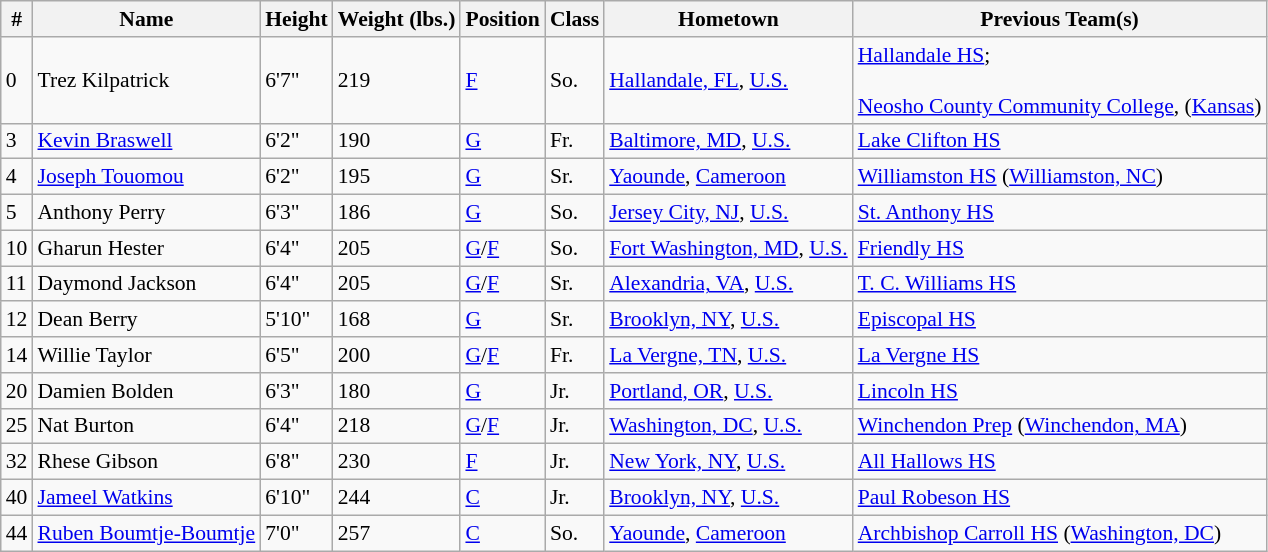<table class="wikitable" style="font-size: 90%">
<tr>
<th>#</th>
<th>Name</th>
<th>Height</th>
<th>Weight (lbs.)</th>
<th>Position</th>
<th>Class</th>
<th>Hometown</th>
<th>Previous Team(s)</th>
</tr>
<tr>
<td>0</td>
<td>Trez Kilpatrick</td>
<td>6'7"</td>
<td>219</td>
<td><a href='#'>F</a></td>
<td>So.</td>
<td><a href='#'>Hallandale, FL</a>, <a href='#'>U.S.</a></td>
<td><a href='#'>Hallandale HS</a>;<br><br><a href='#'>Neosho County Community College</a>, (<a href='#'>Kansas</a>)</td>
</tr>
<tr>
<td>3</td>
<td><a href='#'>Kevin Braswell</a></td>
<td>6'2"</td>
<td>190</td>
<td><a href='#'>G</a></td>
<td>Fr.</td>
<td><a href='#'>Baltimore, MD</a>, <a href='#'>U.S.</a></td>
<td><a href='#'>Lake Clifton HS</a></td>
</tr>
<tr>
<td>4</td>
<td><a href='#'>Joseph Touomou</a></td>
<td>6'2"</td>
<td>195</td>
<td><a href='#'>G</a></td>
<td>Sr.</td>
<td><a href='#'>Yaounde</a>, <a href='#'>Cameroon</a></td>
<td><a href='#'>Williamston HS</a> (<a href='#'>Williamston, NC</a>)</td>
</tr>
<tr>
<td>5</td>
<td>Anthony Perry</td>
<td>6'3"</td>
<td>186</td>
<td><a href='#'>G</a></td>
<td>So.</td>
<td><a href='#'>Jersey City, NJ</a>, <a href='#'>U.S.</a></td>
<td><a href='#'>St. Anthony HS</a></td>
</tr>
<tr>
<td>10</td>
<td>Gharun Hester</td>
<td>6'4"</td>
<td>205</td>
<td><a href='#'>G</a>/<a href='#'>F</a></td>
<td>So.</td>
<td><a href='#'>Fort Washington, MD</a>, <a href='#'>U.S.</a></td>
<td><a href='#'>Friendly HS</a></td>
</tr>
<tr>
<td>11</td>
<td>Daymond Jackson</td>
<td>6'4"</td>
<td>205</td>
<td><a href='#'>G</a>/<a href='#'>F</a></td>
<td>Sr.</td>
<td><a href='#'>Alexandria, VA</a>, <a href='#'>U.S.</a></td>
<td><a href='#'>T. C. Williams HS</a></td>
</tr>
<tr>
<td>12</td>
<td>Dean Berry</td>
<td>5'10"</td>
<td>168</td>
<td><a href='#'>G</a></td>
<td>Sr.</td>
<td><a href='#'>Brooklyn, NY</a>, <a href='#'>U.S.</a></td>
<td><a href='#'>Episcopal HS</a></td>
</tr>
<tr>
<td>14</td>
<td>Willie Taylor</td>
<td>6'5"</td>
<td>200</td>
<td><a href='#'>G</a>/<a href='#'>F</a></td>
<td>Fr.</td>
<td><a href='#'>La Vergne, TN</a>, <a href='#'>U.S.</a></td>
<td><a href='#'>La Vergne HS</a></td>
</tr>
<tr>
<td>20</td>
<td>Damien Bolden</td>
<td>6'3"</td>
<td>180</td>
<td><a href='#'>G</a></td>
<td>Jr.</td>
<td><a href='#'>Portland, OR</a>, <a href='#'>U.S.</a></td>
<td><a href='#'>Lincoln HS</a></td>
</tr>
<tr>
<td>25</td>
<td>Nat Burton</td>
<td>6'4"</td>
<td>218</td>
<td><a href='#'>G</a>/<a href='#'>F</a></td>
<td>Jr.</td>
<td><a href='#'>Washington, DC</a>, <a href='#'>U.S.</a></td>
<td><a href='#'>Winchendon Prep</a> (<a href='#'>Winchendon, MA</a>)</td>
</tr>
<tr>
<td>32</td>
<td>Rhese Gibson</td>
<td>6'8"</td>
<td>230</td>
<td><a href='#'>F</a></td>
<td>Jr.</td>
<td><a href='#'>New York, NY</a>, <a href='#'>U.S.</a></td>
<td><a href='#'>All Hallows HS</a></td>
</tr>
<tr>
<td>40</td>
<td><a href='#'>Jameel Watkins</a></td>
<td>6'10"</td>
<td>244</td>
<td><a href='#'>C</a></td>
<td>Jr.</td>
<td><a href='#'>Brooklyn, NY</a>, <a href='#'>U.S.</a></td>
<td><a href='#'>Paul Robeson HS</a></td>
</tr>
<tr>
<td>44</td>
<td><a href='#'>Ruben Boumtje-Boumtje</a></td>
<td>7'0"</td>
<td>257</td>
<td><a href='#'>C</a></td>
<td>So.</td>
<td><a href='#'>Yaounde</a>, <a href='#'>Cameroon</a></td>
<td><a href='#'>Archbishop Carroll HS</a> (<a href='#'>Washington, DC</a>)</td>
</tr>
</table>
